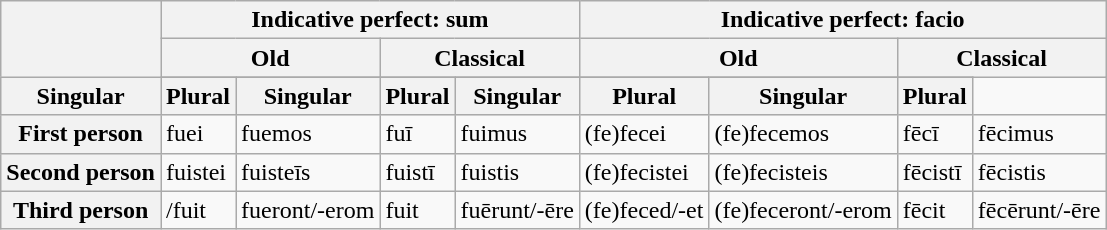<table class="wikitable">
<tr>
<th rowspan="3"></th>
<th colspan="4">Indicative perfect: sum</th>
<th colspan="4">Indicative perfect: facio</th>
</tr>
<tr bgcolor="#EFEFEF">
<th colspan="2">Old</th>
<th colspan="2">Classical</th>
<th colspan="2">Old</th>
<th colspan="2">Classical</th>
</tr>
<tr>
</tr>
<tr bgcolor="#EFEFEF">
<th>Singular</th>
<th>Plural</th>
<th>Singular</th>
<th>Plural</th>
<th>Singular</th>
<th>Plural</th>
<th>Singular</th>
<th>Plural</th>
</tr>
<tr>
<th bgcolor="#EFEFEF">First person</th>
<td>fuei</td>
<td>fuemos</td>
<td>fuī</td>
<td>fuimus</td>
<td>(fe)fecei</td>
<td>(fe)fecemos</td>
<td>fēcī</td>
<td>fēcimus</td>
</tr>
<tr>
<th bgcolor="#EFEFEF">Second person</th>
<td>fuistei</td>
<td>fuisteīs</td>
<td>fuistī</td>
<td>fuistis</td>
<td>(fe)fecistei</td>
<td>(fe)fecisteis</td>
<td>fēcistī</td>
<td>fēcistis</td>
</tr>
<tr>
<th bgcolor="#EFEFEF">Third person</th>
<td>/fuit</td>
<td>fueront/-erom</td>
<td>fuit</td>
<td>fuērunt/-ēre</td>
<td>(fe)feced/-et</td>
<td>(fe)feceront/-erom</td>
<td>fēcit</td>
<td>fēcērunt/-ēre</td>
</tr>
</table>
